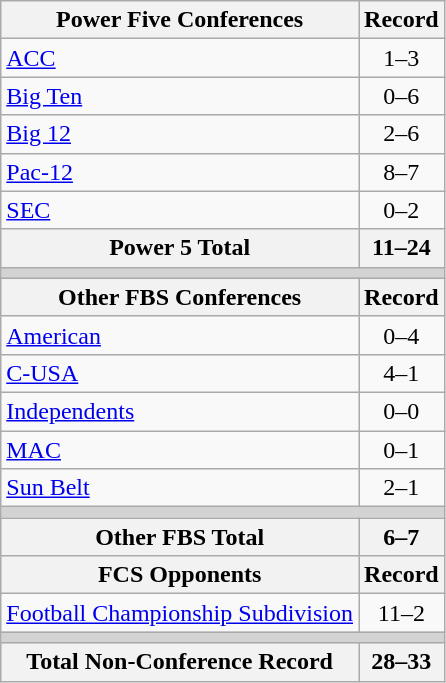<table class="wikitable">
<tr>
<th>Power Five Conferences</th>
<th>Record</th>
</tr>
<tr>
<td><a href='#'>ACC</a></td>
<td align=center>1–3</td>
</tr>
<tr>
<td><a href='#'>Big Ten</a></td>
<td align=center>0–6</td>
</tr>
<tr>
<td><a href='#'>Big 12</a></td>
<td align=center>2–6</td>
</tr>
<tr>
<td><a href='#'>Pac-12</a></td>
<td align=center>8–7</td>
</tr>
<tr>
<td><a href='#'>SEC</a></td>
<td align=center>0–2</td>
</tr>
<tr>
<th>Power 5 Total</th>
<th>11–24</th>
</tr>
<tr>
<th colspan="2" style="background:lightgrey;"></th>
</tr>
<tr>
<th>Other FBS Conferences</th>
<th>Record</th>
</tr>
<tr>
<td><a href='#'>American</a></td>
<td align=center>0–4</td>
</tr>
<tr>
<td><a href='#'>C-USA</a></td>
<td align=center>4–1</td>
</tr>
<tr>
<td><a href='#'>Independents</a></td>
<td align=center>0–0</td>
</tr>
<tr>
<td><a href='#'>MAC</a></td>
<td align=center>0–1</td>
</tr>
<tr>
<td><a href='#'>Sun Belt</a></td>
<td align=center>2–1</td>
</tr>
<tr>
<th colspan="2" style="background:lightgrey;"></th>
</tr>
<tr>
<th>Other FBS Total</th>
<th>6–7</th>
</tr>
<tr>
<th>FCS Opponents</th>
<th>Record</th>
</tr>
<tr>
<td><a href='#'>Football Championship Subdivision</a></td>
<td align=center>11–2</td>
</tr>
<tr>
<th colspan="2" style="background:lightgrey;"></th>
</tr>
<tr>
<th>Total Non-Conference Record</th>
<th>28–33</th>
</tr>
</table>
